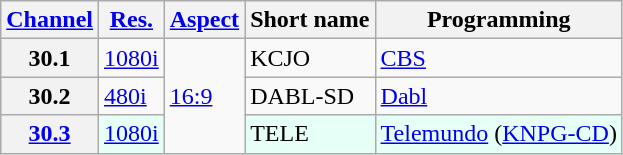<table class="wikitable">
<tr>
<th><a href='#'>Channel</a></th>
<th><a href='#'>Res.</a></th>
<th><a href='#'>Aspect</a></th>
<th>Short name</th>
<th>Programming</th>
</tr>
<tr>
<th scope = "row">30.1</th>
<td><a href='#'>1080i</a></td>
<td rowspan=3><a href='#'>16:9</a></td>
<td>KCJO</td>
<td><a href='#'>CBS</a></td>
</tr>
<tr>
<th scope = "row">30.2</th>
<td><a href='#'>480i</a></td>
<td>DABL-SD</td>
<td><a href='#'>Dabl</a></td>
</tr>
<tr style="background-color: #E6FFF7;">
<th scope = "row"><a href='#'>30.3</a></th>
<td><a href='#'>1080i</a></td>
<td>TELE</td>
<td><a href='#'>Telemundo</a> (<a href='#'>KNPG-CD</a>)</td>
</tr>
</table>
